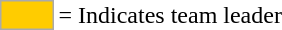<table>
<tr>
<td style="background-color:#FFCC00; border:1px solid #aaaaaa; width:2em;"></td>
<td>= Indicates team leader</td>
</tr>
</table>
